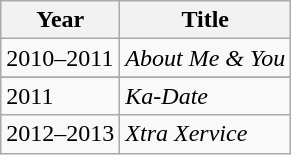<table class="wikitable">
<tr>
<th>Year</th>
<th>Title</th>
</tr>
<tr>
<td>2010–2011</td>
<td><em>About Me & You</em></td>
</tr>
<tr>
</tr>
<tr>
<td>2011</td>
<td><em>Ka-Date</em></td>
</tr>
<tr>
<td>2012–2013</td>
<td><em>Xtra Xervice</em></td>
</tr>
</table>
